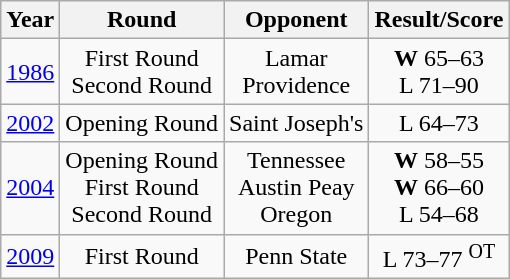<table class="wikitable">
<tr>
<th>Year</th>
<th>Round</th>
<th>Opponent</th>
<th>Result/Score</th>
</tr>
<tr align="center">
<td><a href='#'>1986</a></td>
<td>First Round<br>Second Round</td>
<td>Lamar<br>Providence</td>
<td><strong>W</strong> 65–63<br>L 71–90</td>
</tr>
<tr align="center">
<td><a href='#'>2002</a></td>
<td>Opening Round</td>
<td>Saint Joseph's</td>
<td>L 64–73</td>
</tr>
<tr align="center">
<td><a href='#'>2004</a></td>
<td>Opening Round<br>First Round<br>Second Round</td>
<td>Tennessee<br>Austin Peay<br>Oregon</td>
<td><strong>W</strong> 58–55<br><strong>W</strong> 66–60<br>L 54–68</td>
</tr>
<tr align="center">
<td><a href='#'>2009</a></td>
<td>First Round</td>
<td>Penn State</td>
<td>L 73–77 <sup>OT</sup></td>
</tr>
</table>
